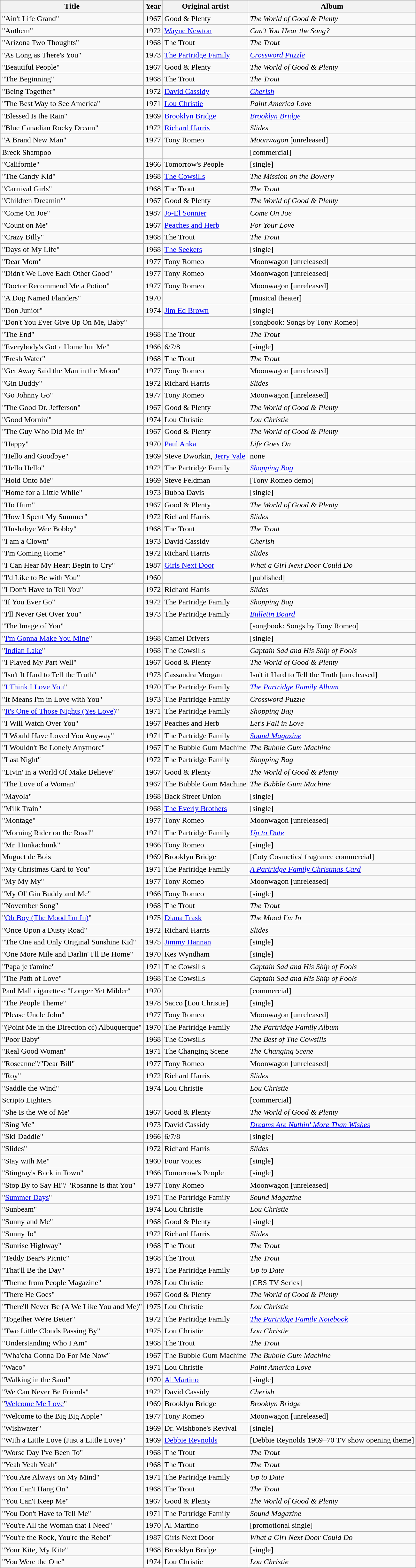<table class="wikitable sortable">
<tr>
<th>Title</th>
<th>Year</th>
<th>Original artist</th>
<th>Album</th>
</tr>
<tr>
<td>"Ain't Life Grand"</td>
<td>1967</td>
<td>Good & Plenty</td>
<td><em>The World of Good & Plenty</em></td>
</tr>
<tr>
<td>"Anthem"</td>
<td>1972</td>
<td><a href='#'>Wayne Newton</a></td>
<td><em>Can't You Hear the Song?</em></td>
</tr>
<tr>
<td>"Arizona Two Thoughts"</td>
<td>1968</td>
<td>The Trout</td>
<td><em>The Trout</em></td>
</tr>
<tr>
<td>"As Long as There's You"</td>
<td>1973</td>
<td><a href='#'>The Partridge Family</a></td>
<td><em><a href='#'>Crossword Puzzle</a></em></td>
</tr>
<tr>
<td>"Beautiful People"</td>
<td>1967</td>
<td>Good & Plenty</td>
<td><em>The World of Good & Plenty</em></td>
</tr>
<tr>
<td>"The Beginning"</td>
<td>1968</td>
<td>The Trout</td>
<td><em>The Trout</em></td>
</tr>
<tr>
<td>"Being Together"</td>
<td>1972</td>
<td><a href='#'>David Cassidy</a></td>
<td><em><a href='#'>Cherish</a></em></td>
</tr>
<tr>
<td>"The Best Way to See America"</td>
<td>1971</td>
<td><a href='#'>Lou Christie</a></td>
<td><em>Paint America Love</em></td>
</tr>
<tr>
<td>"Blessed Is the Rain"</td>
<td>1969</td>
<td><a href='#'>Brooklyn Bridge</a></td>
<td><em><a href='#'>Brooklyn Bridge</a></em></td>
</tr>
<tr>
<td>"Blue Canadian Rocky Dream"</td>
<td>1972</td>
<td><a href='#'>Richard Harris</a></td>
<td><em>Slides</em></td>
</tr>
<tr>
<td>"A Brand New Man"</td>
<td>1977</td>
<td>Tony Romeo</td>
<td><em>Moonwagon</em> [unreleased]</td>
</tr>
<tr>
<td>Breck Shampoo</td>
<td></td>
<td></td>
<td>[commercial]</td>
</tr>
<tr>
<td>"Californie"</td>
<td>1966</td>
<td>Tomorrow's People</td>
<td>[single]</td>
</tr>
<tr>
<td>"The Candy Kid"</td>
<td>1968</td>
<td><a href='#'>The Cowsills</a></td>
<td><em>The Mission on the Bowery</em></td>
</tr>
<tr>
<td>"Carnival Girls"</td>
<td>1968</td>
<td>The Trout</td>
<td><em>The Trout</em></td>
</tr>
<tr>
<td>"Children Dreamin'"</td>
<td>1967</td>
<td>Good & Plenty</td>
<td><em>The World of Good & Plenty</em></td>
</tr>
<tr>
<td>"Come On Joe"</td>
<td>1987</td>
<td><a href='#'>Jo-El Sonnier</a></td>
<td><em>Come On Joe</em></td>
</tr>
<tr>
<td>"Count on Me"</td>
<td>1967</td>
<td><a href='#'>Peaches and Herb</a></td>
<td><em>For Your Love</em></td>
</tr>
<tr>
<td>"Crazy Billy"</td>
<td>1968</td>
<td>The Trout</td>
<td><em>The Trout</em></td>
</tr>
<tr>
<td>"Days of My Life"</td>
<td>1968</td>
<td><a href='#'>The Seekers</a></td>
<td>[single]</td>
</tr>
<tr>
<td>"Dear Mom"</td>
<td>1977</td>
<td>Tony Romeo</td>
<td>Moonwagon [unreleased]</td>
</tr>
<tr>
<td>"Didn't We Love Each Other Good"</td>
<td>1977</td>
<td>Tony Romeo</td>
<td>Moonwagon [unreleased]</td>
</tr>
<tr>
<td>"Doctor Recommend Me a Potion"</td>
<td>1977</td>
<td>Tony Romeo</td>
<td>Moonwagon [unreleased]</td>
</tr>
<tr>
<td>"A Dog Named Flanders"</td>
<td>1970</td>
<td></td>
<td>[musical theater]</td>
</tr>
<tr>
<td>"Don Junior"</td>
<td>1974</td>
<td><a href='#'>Jim Ed Brown</a></td>
<td>[single]</td>
</tr>
<tr>
<td>"Don't You Ever Give Up On Me, Baby"</td>
<td></td>
<td></td>
<td>[songbook: Songs by Tony Romeo]</td>
</tr>
<tr>
<td>"The End"</td>
<td>1968</td>
<td>The Trout</td>
<td><em>The Trout</em></td>
</tr>
<tr>
<td>"Everybody's Got a Home but Me"</td>
<td>1966</td>
<td>6/7/8</td>
<td>[single]</td>
</tr>
<tr>
<td>"Fresh Water"</td>
<td>1968</td>
<td>The Trout</td>
<td><em>The Trout</em></td>
</tr>
<tr>
<td>"Get Away Said the Man in the Moon"</td>
<td>1977</td>
<td>Tony Romeo</td>
<td>Moonwagon [unreleased]</td>
</tr>
<tr>
<td>"Gin Buddy"</td>
<td>1972</td>
<td>Richard Harris</td>
<td><em>Slides</em></td>
</tr>
<tr>
<td>"Go Johnny Go"</td>
<td>1977</td>
<td>Tony Romeo</td>
<td>Moonwagon [unreleased]</td>
</tr>
<tr>
<td>"The Good Dr. Jefferson"</td>
<td>1967</td>
<td>Good & Plenty</td>
<td><em>The World of Good & Plenty</em></td>
</tr>
<tr>
<td>"Good Mornin'"</td>
<td>1974</td>
<td>Lou Christie</td>
<td><em>Lou Christie</em></td>
</tr>
<tr>
<td>"The Guy Who Did Me In"</td>
<td>1967</td>
<td>Good & Plenty</td>
<td><em>The World of Good & Plenty</em></td>
</tr>
<tr>
<td>"Happy"</td>
<td>1970</td>
<td><a href='#'>Paul Anka</a></td>
<td><em>Life Goes On</em></td>
</tr>
<tr>
<td>"Hello and Goodbye"</td>
<td>1969</td>
<td>Steve Dworkin, <a href='#'>Jerry Vale</a></td>
<td>none</td>
</tr>
<tr>
<td>"Hello Hello"</td>
<td>1972</td>
<td>The Partridge Family</td>
<td><em><a href='#'>Shopping Bag</a></em></td>
</tr>
<tr>
<td>"Hold Onto Me"</td>
<td>1969</td>
<td>Steve Feldman</td>
<td>[Tony Romeo demo]</td>
</tr>
<tr>
<td>"Home for a Little While"</td>
<td>1973</td>
<td>Bubba Davis</td>
<td>[single]</td>
</tr>
<tr>
<td>"Ho Hum"</td>
<td>1967</td>
<td>Good & Plenty</td>
<td><em>The World of Good & Plenty</em></td>
</tr>
<tr>
<td>"How I Spent My Summer"</td>
<td>1972</td>
<td>Richard Harris</td>
<td><em>Slides</em></td>
</tr>
<tr>
<td>"Hushabye Wee Bobby"</td>
<td>1968</td>
<td>The Trout</td>
<td><em>The Trout</em></td>
</tr>
<tr>
<td>"I am a Clown"</td>
<td>1973</td>
<td>David Cassidy</td>
<td><em>Cherish</em></td>
</tr>
<tr>
<td>"I'm Coming Home"</td>
<td>1972</td>
<td>Richard Harris</td>
<td><em>Slides</em></td>
</tr>
<tr>
<td>"I Can Hear My Heart Begin to Cry"</td>
<td>1987</td>
<td><a href='#'>Girls Next Door</a></td>
<td><em>What a Girl Next Door Could Do</em></td>
</tr>
<tr>
<td>"I'd Like to Be with You"</td>
<td>1960</td>
<td></td>
<td>[published]</td>
</tr>
<tr>
<td>"I Don't Have to Tell You"</td>
<td>1972</td>
<td>Richard Harris</td>
<td><em>Slides</em></td>
</tr>
<tr>
<td>"If You Ever Go"</td>
<td>1972</td>
<td>The Partridge Family</td>
<td><em>Shopping Bag</em></td>
</tr>
<tr>
<td>"I'll Never Get Over You"</td>
<td>1973</td>
<td>The Partridge Family</td>
<td><em><a href='#'>Bulletin Board</a></em></td>
</tr>
<tr>
<td>"The Image of You"</td>
<td></td>
<td></td>
<td>[songbook: Songs by Tony Romeo]</td>
</tr>
<tr>
<td>"<a href='#'>I'm Gonna Make You Mine</a>"</td>
<td>1968</td>
<td>Camel Drivers</td>
<td>[single]</td>
</tr>
<tr>
<td>"<a href='#'>Indian Lake</a>"</td>
<td>1968</td>
<td>The Cowsills</td>
<td><em>Captain Sad and His Ship of Fools</em></td>
</tr>
<tr>
<td>"I Played My Part Well"</td>
<td>1967</td>
<td>Good & Plenty</td>
<td><em>The World of Good & Plenty</em></td>
</tr>
<tr>
<td>"Isn't It Hard to Tell the Truth"</td>
<td>1973</td>
<td>Cassandra Morgan</td>
<td>Isn't it Hard to Tell the Truth [unreleased]</td>
</tr>
<tr>
<td>"<a href='#'>I Think I Love You</a>"</td>
<td>1970</td>
<td>The Partridge Family</td>
<td><em><a href='#'>The Partridge Family Album</a></em></td>
</tr>
<tr>
<td>"It Means I'm in Love with You"</td>
<td>1973</td>
<td>The Partridge Family</td>
<td><em>Crossword Puzzle</em></td>
</tr>
<tr>
<td>"<a href='#'>It's One of Those Nights (Yes Love)</a>"</td>
<td>1971</td>
<td>The Partridge Family</td>
<td><em>Shopping Bag</em></td>
</tr>
<tr>
<td>"I Will Watch Over You"</td>
<td>1967</td>
<td>Peaches and Herb</td>
<td><em>Let's Fall in Love</em></td>
</tr>
<tr>
<td>"I Would Have Loved You Anyway"</td>
<td>1971</td>
<td>The Partridge Family</td>
<td><em><a href='#'>Sound Magazine</a></em></td>
</tr>
<tr>
<td>"I Wouldn't Be Lonely Anymore"</td>
<td>1967</td>
<td>The Bubble Gum Machine</td>
<td><em>The Bubble Gum Machine</em></td>
</tr>
<tr>
<td>"Last Night"</td>
<td>1972</td>
<td>The Partridge Family</td>
<td><em>Shopping Bag</em></td>
</tr>
<tr>
<td>"Livin' in a World Of Make Believe"</td>
<td>1967</td>
<td>Good & Plenty</td>
<td><em>The World of Good & Plenty</em></td>
</tr>
<tr>
<td>"The Love of a Woman"</td>
<td>1967</td>
<td>The Bubble Gum Machine</td>
<td><em>The Bubble Gum Machine</em></td>
</tr>
<tr>
<td>"Mayola"</td>
<td>1968</td>
<td>Back Street Union</td>
<td>[single]</td>
</tr>
<tr>
<td>"Milk Train"</td>
<td>1968</td>
<td><a href='#'>The Everly Brothers</a></td>
<td>[single]</td>
</tr>
<tr>
<td>"Montage"</td>
<td>1977</td>
<td>Tony Romeo</td>
<td>Moonwagon [unreleased]</td>
</tr>
<tr>
<td>"Morning Rider on the Road"</td>
<td>1971</td>
<td>The Partridge Family</td>
<td><em><a href='#'>Up to Date</a></em></td>
</tr>
<tr>
<td>"Mr. Hunkachunk"</td>
<td>1966</td>
<td>Tony Romeo</td>
<td>[single]</td>
</tr>
<tr>
<td>Muguet de Bois</td>
<td>1969</td>
<td>Brooklyn Bridge</td>
<td>[Coty Cosmetics' fragrance commercial]</td>
</tr>
<tr>
<td>"My Christmas Card to You"</td>
<td>1971</td>
<td>The Partridge Family</td>
<td><em><a href='#'>A Partridge Family Christmas Card</a></em></td>
</tr>
<tr>
<td>"My My My"</td>
<td>1977</td>
<td>Tony Romeo</td>
<td>Moonwagon [unreleased]</td>
</tr>
<tr>
<td>"My Ol' Gin Buddy and Me"</td>
<td>1966</td>
<td>Tony Romeo</td>
<td>[single]</td>
</tr>
<tr>
<td>"November Song"</td>
<td>1968</td>
<td>The Trout</td>
<td><em>The Trout</em></td>
</tr>
<tr>
<td>"<a href='#'>Oh Boy (The Mood I'm In)</a>"</td>
<td>1975</td>
<td><a href='#'>Diana Trask</a></td>
<td><em>The Mood I'm In</em></td>
</tr>
<tr>
<td>"Once Upon a Dusty Road"</td>
<td>1972</td>
<td>Richard Harris</td>
<td><em>Slides</em></td>
</tr>
<tr>
<td>"The One and Only Original Sunshine Kid"</td>
<td>1975</td>
<td><a href='#'>Jimmy Hannan</a></td>
<td>[single]</td>
</tr>
<tr>
<td>"One More Mile and Darlin' I'll Be Home"</td>
<td>1970</td>
<td>Kes Wyndham</td>
<td>[single]</td>
</tr>
<tr>
<td>"Papa je t'amine"</td>
<td>1971</td>
<td>The Cowsills</td>
<td><em>Captain Sad and His Ship of Fools</em></td>
</tr>
<tr>
<td>"The Path of Love"</td>
<td>1968</td>
<td>The Cowsills</td>
<td><em>Captain Sad and His Ship of Fools</em></td>
</tr>
<tr>
<td>Paul Mall cigarettes: "Longer Yet Milder"</td>
<td>1970</td>
<td></td>
<td>[commercial]</td>
</tr>
<tr>
<td>"The People Theme"</td>
<td>1978</td>
<td>Sacco [Lou Christie]</td>
<td>[single]</td>
</tr>
<tr>
<td>"Please Uncle John"</td>
<td>1977</td>
<td>Tony Romeo</td>
<td>Moonwagon [unreleased]</td>
</tr>
<tr>
<td>"(Point Me in the Direction of) Albuquerque"</td>
<td>1970</td>
<td>The Partridge Family</td>
<td><em>The Partridge Family Album</em></td>
</tr>
<tr>
<td>"Poor Baby"</td>
<td>1968</td>
<td>The Cowsills</td>
<td><em>The Best of The Cowsills</em></td>
</tr>
<tr>
<td>"Real Good Woman"</td>
<td>1971</td>
<td>The Changing Scene</td>
<td><em>The Changing Scene</em></td>
</tr>
<tr>
<td>"Roseanne"/"Dear Bill"</td>
<td>1977</td>
<td>Tony Romeo</td>
<td>Moonwagon [unreleased]</td>
</tr>
<tr>
<td>"Roy"</td>
<td>1972</td>
<td>Richard Harris</td>
<td><em>Slides</em></td>
</tr>
<tr>
<td>"Saddle the Wind"</td>
<td>1974</td>
<td>Lou Christie</td>
<td><em>Lou Christie</em></td>
</tr>
<tr>
<td>Scripto Lighters</td>
<td></td>
<td></td>
<td>[commercial]</td>
</tr>
<tr>
<td>"She Is the We of Me"</td>
<td>1967</td>
<td>Good & Plenty</td>
<td><em>The World of Good & Plenty</em></td>
</tr>
<tr>
<td>"Sing Me"</td>
<td>1973</td>
<td>David Cassidy</td>
<td><em><a href='#'>Dreams Are Nuthin' More Than Wishes</a></em></td>
</tr>
<tr>
<td>"Ski-Daddle"</td>
<td>1966</td>
<td>6/7/8</td>
<td>[single]</td>
</tr>
<tr>
<td>"Slides"</td>
<td>1972</td>
<td>Richard Harris</td>
<td><em>Slides</em></td>
</tr>
<tr>
<td>"Stay with Me"</td>
<td>1960</td>
<td>Four Voices</td>
<td>[single]</td>
</tr>
<tr>
<td>"Stingray's Back in Town"</td>
<td>1966</td>
<td>Tomorrow's People</td>
<td>[single]</td>
</tr>
<tr>
<td>"Stop By to Say Hi"/ "Rosanne is that You"</td>
<td>1977</td>
<td>Tony Romeo</td>
<td>Moonwagon [unreleased]</td>
</tr>
<tr>
<td>"<a href='#'>Summer Days</a>"</td>
<td>1971</td>
<td>The Partridge Family</td>
<td><em>Sound Magazine</em></td>
</tr>
<tr>
<td>"Sunbeam"</td>
<td>1974</td>
<td>Lou Christie</td>
<td><em>Lou Christie</em></td>
</tr>
<tr>
<td>"Sunny and Me"</td>
<td>1968</td>
<td>Good & Plenty</td>
<td>[single]</td>
</tr>
<tr>
<td>"Sunny Jo"</td>
<td>1972</td>
<td>Richard Harris</td>
<td><em>Slides</em></td>
</tr>
<tr>
<td>"Sunrise Highway"</td>
<td>1968</td>
<td>The Trout</td>
<td><em>The Trout</em></td>
</tr>
<tr>
<td>"Teddy Bear's Picnic"</td>
<td>1968</td>
<td>The Trout</td>
<td><em>The Trout</em></td>
</tr>
<tr>
<td>"That'll Be the Day"</td>
<td>1971</td>
<td>The Partridge Family</td>
<td><em>Up to Date</em></td>
</tr>
<tr>
<td>"Theme from People Magazine"</td>
<td>1978</td>
<td>Lou Christie</td>
<td>[CBS TV Series]</td>
</tr>
<tr>
<td>"There He Goes"</td>
<td>1967</td>
<td>Good & Plenty</td>
<td><em>The World of Good & Plenty</em></td>
</tr>
<tr>
<td>"There'll Never Be (A We Like You and Me)"</td>
<td>1975</td>
<td>Lou Christie</td>
<td><em>Lou Christie</em></td>
</tr>
<tr>
<td>"Together We're Better"</td>
<td>1972</td>
<td>The Partridge Family</td>
<td><em><a href='#'>The Partridge Family Notebook</a></em></td>
</tr>
<tr>
<td>"Two Little Clouds Passing By"</td>
<td>1975</td>
<td>Lou Christie</td>
<td><em>Lou Christie</em></td>
</tr>
<tr>
<td>"Understanding Who I Am"</td>
<td>1968</td>
<td>The Trout</td>
<td><em>The Trout</em></td>
</tr>
<tr>
<td>"Wha'cha Gonna Do For Me Now"</td>
<td>1967</td>
<td>The Bubble Gum Machine</td>
<td><em>The Bubble Gum Machine</em></td>
</tr>
<tr>
<td>"Waco"</td>
<td>1971</td>
<td>Lou Christie</td>
<td><em>Paint America Love</em></td>
</tr>
<tr>
<td>"Walking in the Sand"</td>
<td>1970</td>
<td><a href='#'>Al Martino</a></td>
<td>[single]</td>
</tr>
<tr>
<td>"We Can Never Be Friends"</td>
<td>1972</td>
<td>David Cassidy</td>
<td><em>Cherish</em></td>
</tr>
<tr>
<td>"<a href='#'>Welcome Me Love</a>"</td>
<td>1969</td>
<td>Brooklyn Bridge</td>
<td><em>Brooklyn Bridge</em></td>
</tr>
<tr>
<td>"Welcome to the Big Big Apple"</td>
<td>1977</td>
<td>Tony Romeo</td>
<td>Moonwagon [unreleased]</td>
</tr>
<tr>
<td>"Wishwater"</td>
<td>1969</td>
<td>Dr. Wishbone's Revival</td>
<td>[single]</td>
</tr>
<tr>
<td>"With a Little Love (Just a Little Love)"</td>
<td>1969</td>
<td><a href='#'>Debbie Reynolds</a></td>
<td>[Debbie Reynolds 1969–70 TV show opening theme]</td>
</tr>
<tr>
<td>"Worse Day I've Been To"</td>
<td>1968</td>
<td>The Trout</td>
<td><em>The Trout</em></td>
</tr>
<tr>
<td>"Yeah Yeah Yeah"</td>
<td>1968</td>
<td>The Trout</td>
<td><em>The Trout</em></td>
</tr>
<tr>
<td>"You Are Always on My Mind"</td>
<td>1971</td>
<td>The Partridge Family</td>
<td><em>Up to Date</em></td>
</tr>
<tr>
<td>"You Can't Hang On"</td>
<td>1968</td>
<td>The Trout</td>
<td><em>The Trout</em></td>
</tr>
<tr>
<td>"You Can't Keep Me"</td>
<td>1967</td>
<td>Good & Plenty</td>
<td><em>The World of Good & Plenty</em></td>
</tr>
<tr>
<td>"You Don't Have to Tell Me"</td>
<td>1971</td>
<td>The Partridge Family</td>
<td><em>Sound Magazine</em></td>
</tr>
<tr>
<td>"You're All the Woman that I Need"</td>
<td>1970</td>
<td>Al Martino</td>
<td>[promotional single]</td>
</tr>
<tr>
<td>"You're the Rock, You're the Rebel"</td>
<td>1987</td>
<td>Girls Next Door</td>
<td><em>What a Girl Next Door Could Do</em></td>
</tr>
<tr>
<td>"Your Kite, My Kite"</td>
<td>1968</td>
<td>Brooklyn Bridge</td>
<td>[single]</td>
</tr>
<tr>
<td>"You Were the One"</td>
<td>1974</td>
<td>Lou Christie</td>
<td><em>Lou Christie</em></td>
</tr>
</table>
